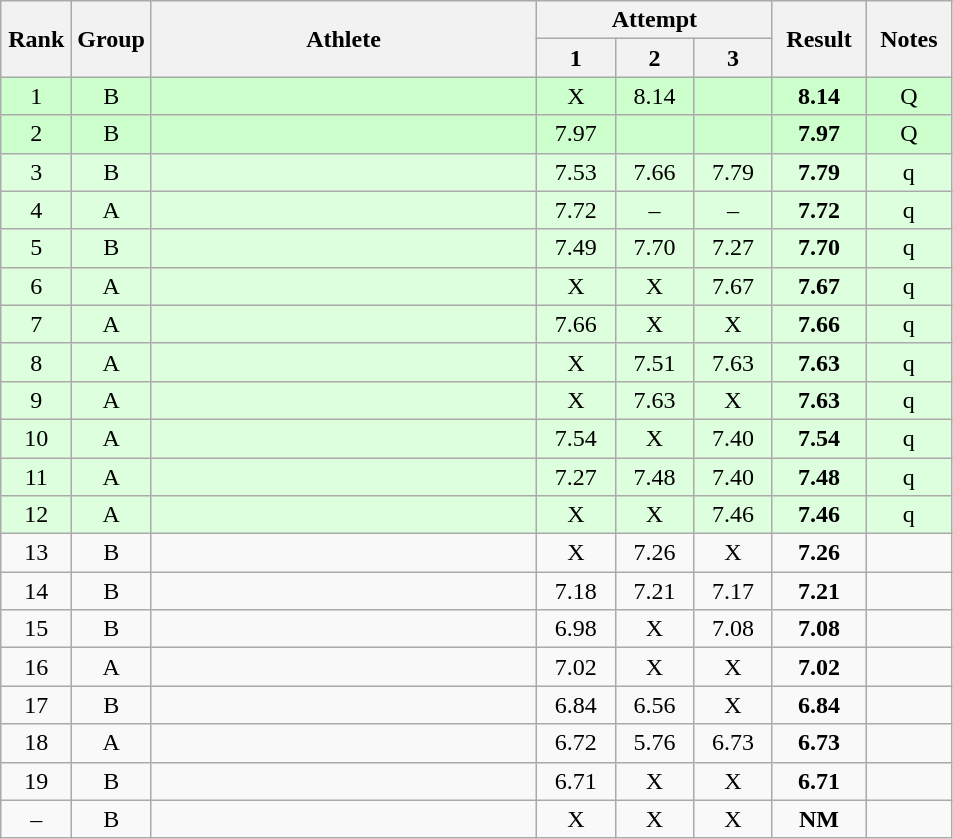<table class="wikitable" style="text-align:center">
<tr>
<th rowspan=2 width=40>Rank</th>
<th rowspan=2 width=40>Group</th>
<th rowspan=2 width=250>Athlete</th>
<th colspan=3>Attempt</th>
<th rowspan=2 width=55>Result</th>
<th rowspan=2 width=50>Notes</th>
</tr>
<tr>
<th width=45>1</th>
<th width=45>2</th>
<th width=45>3</th>
</tr>
<tr bgcolor=ccffcc>
<td>1</td>
<td>B</td>
<td align=left></td>
<td>X</td>
<td>8.14</td>
<td></td>
<td><strong>8.14</strong></td>
<td>Q</td>
</tr>
<tr bgcolor=ccffcc>
<td>2</td>
<td>B</td>
<td align=left></td>
<td>7.97</td>
<td></td>
<td></td>
<td><strong>7.97</strong></td>
<td>Q</td>
</tr>
<tr bgcolor=ddffdd>
<td>3</td>
<td>B</td>
<td align=left></td>
<td>7.53</td>
<td>7.66</td>
<td>7.79</td>
<td><strong>7.79</strong></td>
<td>q</td>
</tr>
<tr bgcolor=ddffdd>
<td>4</td>
<td>A</td>
<td align=left></td>
<td>7.72</td>
<td>–</td>
<td>–</td>
<td><strong>7.72</strong></td>
<td>q</td>
</tr>
<tr bgcolor=ddffdd>
<td>5</td>
<td>B</td>
<td align=left></td>
<td>7.49</td>
<td>7.70</td>
<td>7.27</td>
<td><strong>7.70</strong></td>
<td>q</td>
</tr>
<tr bgcolor=ddffdd>
<td>6</td>
<td>A</td>
<td align=left></td>
<td>X</td>
<td>X</td>
<td>7.67</td>
<td><strong>7.67</strong></td>
<td>q</td>
</tr>
<tr bgcolor=ddffdd>
<td>7</td>
<td>A</td>
<td align=left></td>
<td>7.66</td>
<td>X</td>
<td>X</td>
<td><strong>7.66</strong></td>
<td>q</td>
</tr>
<tr bgcolor=ddffdd>
<td>8</td>
<td>A</td>
<td align=left></td>
<td>X</td>
<td>7.51</td>
<td>7.63</td>
<td><strong>7.63</strong></td>
<td>q</td>
</tr>
<tr bgcolor=ddffdd>
<td>9</td>
<td>A</td>
<td align=left></td>
<td>X</td>
<td>7.63</td>
<td>X</td>
<td><strong>7.63</strong></td>
<td>q</td>
</tr>
<tr bgcolor=ddffdd>
<td>10</td>
<td>A</td>
<td align=left></td>
<td>7.54</td>
<td>X</td>
<td>7.40</td>
<td><strong>7.54</strong></td>
<td>q</td>
</tr>
<tr bgcolor=ddffdd>
<td>11</td>
<td>A</td>
<td align=left></td>
<td>7.27</td>
<td>7.48</td>
<td>7.40</td>
<td><strong>7.48</strong></td>
<td>q</td>
</tr>
<tr bgcolor=ddffdd>
<td>12</td>
<td>A</td>
<td align=left></td>
<td>X</td>
<td>X</td>
<td>7.46</td>
<td><strong>7.46</strong></td>
<td>q</td>
</tr>
<tr>
<td>13</td>
<td>B</td>
<td align=left></td>
<td>X</td>
<td>7.26</td>
<td>X</td>
<td><strong>7.26</strong></td>
<td></td>
</tr>
<tr>
<td>14</td>
<td>B</td>
<td align=left></td>
<td>7.18</td>
<td>7.21</td>
<td>7.17</td>
<td><strong>7.21</strong></td>
<td></td>
</tr>
<tr>
<td>15</td>
<td>B</td>
<td align=left></td>
<td>6.98</td>
<td>X</td>
<td>7.08</td>
<td><strong>7.08</strong></td>
<td></td>
</tr>
<tr>
<td>16</td>
<td>A</td>
<td align=left></td>
<td>7.02</td>
<td>X</td>
<td>X</td>
<td><strong>7.02</strong></td>
<td></td>
</tr>
<tr>
<td>17</td>
<td>B</td>
<td align=left></td>
<td>6.84</td>
<td>6.56</td>
<td>X</td>
<td><strong>6.84</strong></td>
<td></td>
</tr>
<tr>
<td>18</td>
<td>A</td>
<td align=left></td>
<td>6.72</td>
<td>5.76</td>
<td>6.73</td>
<td><strong>6.73</strong></td>
<td></td>
</tr>
<tr>
<td>19</td>
<td>B</td>
<td align=left></td>
<td>6.71</td>
<td>X</td>
<td>X</td>
<td><strong>6.71</strong></td>
<td></td>
</tr>
<tr>
<td>–</td>
<td>B</td>
<td align=left></td>
<td>X</td>
<td>X</td>
<td>X</td>
<td><strong>NM</strong></td>
<td></td>
</tr>
</table>
